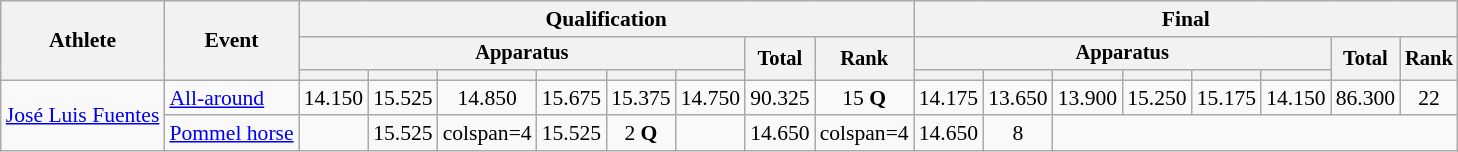<table class="wikitable" style="font-size:90%">
<tr>
<th rowspan=3>Athlete</th>
<th rowspan=3>Event</th>
<th colspan =8>Qualification</th>
<th colspan =8>Final</th>
</tr>
<tr style="font-size:95%">
<th colspan=6>Apparatus</th>
<th rowspan=2>Total</th>
<th rowspan=2>Rank</th>
<th colspan=6>Apparatus</th>
<th rowspan=2>Total</th>
<th rowspan=2>Rank</th>
</tr>
<tr style="font-size:95%">
<th></th>
<th></th>
<th></th>
<th></th>
<th></th>
<th></th>
<th></th>
<th></th>
<th></th>
<th></th>
<th></th>
<th></th>
</tr>
<tr align=center>
<td align=left rowspan=2><a href='#'>José Luis Fuentes</a></td>
<td align=left><a href='#'>All-around</a></td>
<td>14.150</td>
<td>15.525</td>
<td>14.850</td>
<td>15.675</td>
<td>15.375</td>
<td>14.750</td>
<td>90.325</td>
<td>15 <strong>Q</strong></td>
<td>14.175</td>
<td>13.650</td>
<td>13.900</td>
<td>15.250</td>
<td>15.175</td>
<td>14.150</td>
<td>86.300</td>
<td>22</td>
</tr>
<tr align=center>
<td align=left><a href='#'>Pommel horse</a></td>
<td></td>
<td>15.525</td>
<td>colspan=4 </td>
<td>15.525</td>
<td>2 <strong>Q</strong></td>
<td></td>
<td>14.650</td>
<td>colspan=4 </td>
<td>14.650</td>
<td>8</td>
</tr>
</table>
